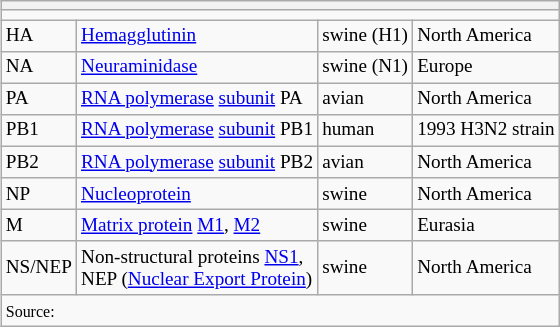<table class="wikitable" style="text-align: left; font-size: 80%; width: auto; float: right; margin: 0.5em 0 0.8em 1.4em;">
<tr>
<th colspan="4"></th>
</tr>
<tr>
<td colspan="4"></td>
</tr>
<tr>
<td>HA</td>
<td><a href='#'>Hemagglutinin</a></td>
<td>swine (H1)</td>
<td>North America</td>
</tr>
<tr>
<td>NA</td>
<td><a href='#'>Neuraminidase</a></td>
<td>swine (N1)</td>
<td>Europe</td>
</tr>
<tr>
<td>PA</td>
<td><a href='#'>RNA polymerase</a> <a href='#'>subunit</a> PA</td>
<td>avian</td>
<td>North America</td>
</tr>
<tr>
<td>PB1</td>
<td><a href='#'>RNA polymerase</a> <a href='#'>subunit</a> PB1<br></td>
<td>human</td>
<td>1993 H3N2 strain</td>
</tr>
<tr>
<td>PB2</td>
<td><a href='#'>RNA polymerase</a> <a href='#'>subunit</a> PB2</td>
<td>avian</td>
<td>North America</td>
</tr>
<tr>
<td>NP</td>
<td><a href='#'>Nucleoprotein</a></td>
<td>swine</td>
<td>North America</td>
</tr>
<tr>
<td>M</td>
<td><a href='#'>Matrix protein</a> <a href='#'>M1</a>, <a href='#'>M2</a></td>
<td>swine</td>
<td>Eurasia</td>
</tr>
<tr>
<td>NS/NEP</td>
<td>Non-structural proteins <a href='#'>NS1</a>, <br>NEP (<a href='#'>Nuclear Export Protein</a>)</td>
<td>swine</td>
<td>North America</td>
</tr>
<tr>
<td colspan="4"><small>Source: </small></td>
</tr>
</table>
